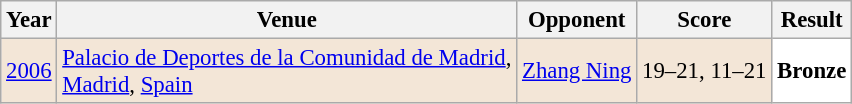<table class="sortable wikitable" style="font-size: 95%;">
<tr>
<th>Year</th>
<th>Venue</th>
<th>Opponent</th>
<th>Score</th>
<th>Result</th>
</tr>
<tr style="background:#F3E6D7">
<td align="center"><a href='#'>2006</a></td>
<td align="left"><a href='#'>Palacio de Deportes de la Comunidad de Madrid</a>,<br><a href='#'>Madrid</a>, <a href='#'>Spain</a></td>
<td align="left"> <a href='#'>Zhang Ning</a></td>
<td align="center">19–21, 11–21</td>
<td style="text-align:left; background:white"> <strong>Bronze</strong></td>
</tr>
</table>
